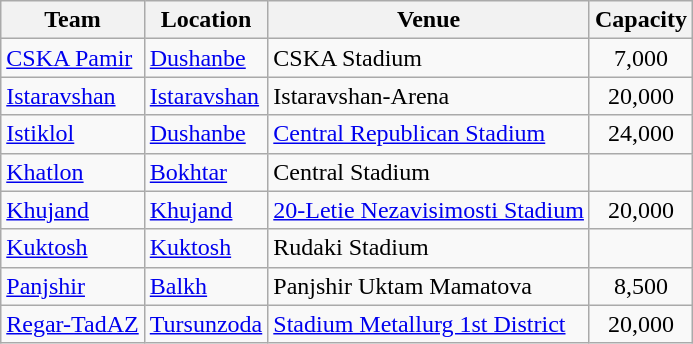<table class="wikitable sortable" border="1">
<tr>
<th>Team</th>
<th>Location</th>
<th>Venue</th>
<th>Capacity</th>
</tr>
<tr>
<td><a href='#'>CSKA Pamir</a></td>
<td><a href='#'>Dushanbe</a></td>
<td>CSKA Stadium</td>
<td style="text-align:center;">7,000</td>
</tr>
<tr>
<td><a href='#'>Istaravshan</a></td>
<td><a href='#'>Istaravshan</a></td>
<td>Istaravshan-Arena</td>
<td style="text-align:center;">20,000</td>
</tr>
<tr>
<td><a href='#'>Istiklol</a></td>
<td><a href='#'>Dushanbe</a></td>
<td><a href='#'>Central Republican Stadium</a></td>
<td style="text-align:center;">24,000</td>
</tr>
<tr>
<td><a href='#'>Khatlon</a></td>
<td><a href='#'>Bokhtar</a></td>
<td>Central Stadium</td>
<td style="text-align:center;"></td>
</tr>
<tr>
<td><a href='#'>Khujand</a></td>
<td><a href='#'>Khujand</a></td>
<td><a href='#'>20-Letie Nezavisimosti Stadium</a></td>
<td style="text-align:center;">20,000</td>
</tr>
<tr>
<td><a href='#'>Kuktosh</a></td>
<td><a href='#'>Kuktosh</a></td>
<td>Rudaki Stadium</td>
<td style="text-align:center;"></td>
</tr>
<tr>
<td><a href='#'>Panjshir</a></td>
<td><a href='#'>Balkh</a></td>
<td>Panjshir Uktam Mamatova</td>
<td style="text-align:center;">8,500</td>
</tr>
<tr>
<td><a href='#'>Regar-TadAZ</a></td>
<td><a href='#'>Tursunzoda</a></td>
<td><a href='#'>Stadium Metallurg 1st District</a></td>
<td style="text-align:center;">20,000</td>
</tr>
</table>
